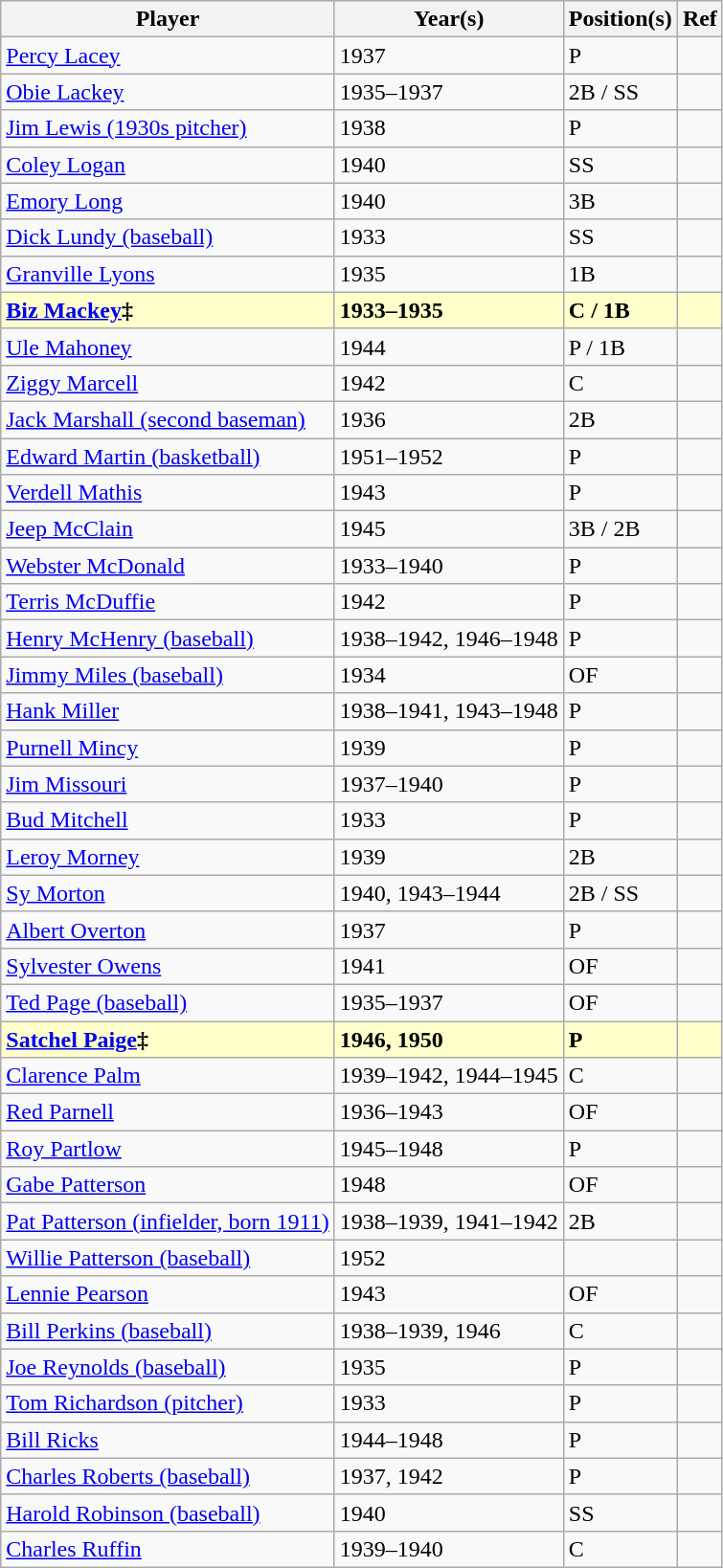<table class="wikitable">
<tr>
<th>Player</th>
<th>Year(s)</th>
<th>Position(s)</th>
<th>Ref</th>
</tr>
<tr>
<td><a href='#'>Percy Lacey</a></td>
<td>1937</td>
<td>P</td>
<td></td>
</tr>
<tr>
<td><a href='#'>Obie Lackey</a></td>
<td>1935–1937</td>
<td>2B / SS</td>
<td></td>
</tr>
<tr>
<td><a href='#'>Jim Lewis (1930s pitcher)</a></td>
<td>1938</td>
<td>P</td>
<td></td>
</tr>
<tr>
<td><a href='#'>Coley Logan</a></td>
<td>1940</td>
<td>SS</td>
<td></td>
</tr>
<tr>
<td><a href='#'>Emory Long</a></td>
<td>1940</td>
<td>3B</td>
<td></td>
</tr>
<tr>
<td><a href='#'>Dick Lundy (baseball)</a></td>
<td>1933</td>
<td>SS</td>
<td></td>
</tr>
<tr>
<td><a href='#'>Granville Lyons</a></td>
<td>1935</td>
<td>1B</td>
<td></td>
</tr>
<tr style="background:#FFFFCC;">
<td><strong><a href='#'>Biz Mackey</a>‡</strong></td>
<td><strong>1933–1935</strong></td>
<td><strong>C / 1B</strong></td>
<td><strong></strong></td>
</tr>
<tr>
<td><a href='#'>Ule Mahoney</a></td>
<td>1944</td>
<td>P / 1B</td>
<td></td>
</tr>
<tr>
<td><a href='#'>Ziggy Marcell</a></td>
<td>1942</td>
<td>C</td>
<td></td>
</tr>
<tr>
<td><a href='#'>Jack Marshall (second baseman)</a></td>
<td>1936</td>
<td>2B</td>
<td></td>
</tr>
<tr>
<td><a href='#'>Edward Martin (basketball)</a></td>
<td>1951–1952</td>
<td>P</td>
<td></td>
</tr>
<tr>
<td><a href='#'>Verdell Mathis</a></td>
<td>1943</td>
<td>P</td>
<td></td>
</tr>
<tr>
<td><a href='#'>Jeep McClain</a></td>
<td>1945</td>
<td>3B / 2B</td>
<td></td>
</tr>
<tr>
<td><a href='#'>Webster McDonald</a></td>
<td>1933–1940</td>
<td>P</td>
<td></td>
</tr>
<tr>
<td><a href='#'>Terris McDuffie</a></td>
<td>1942</td>
<td>P</td>
<td></td>
</tr>
<tr>
<td><a href='#'>Henry McHenry (baseball)</a></td>
<td>1938–1942, 1946–1948</td>
<td>P</td>
<td></td>
</tr>
<tr>
<td><a href='#'>Jimmy Miles (baseball)</a></td>
<td>1934</td>
<td>OF</td>
<td></td>
</tr>
<tr>
<td><a href='#'>Hank Miller</a></td>
<td>1938–1941, 1943–1948</td>
<td>P</td>
<td></td>
</tr>
<tr>
<td><a href='#'>Purnell Mincy</a></td>
<td>1939</td>
<td>P</td>
<td></td>
</tr>
<tr>
<td><a href='#'>Jim Missouri</a></td>
<td>1937–1940</td>
<td>P</td>
<td></td>
</tr>
<tr>
<td><a href='#'>Bud Mitchell</a></td>
<td>1933</td>
<td>P</td>
<td></td>
</tr>
<tr>
<td><a href='#'>Leroy Morney</a></td>
<td>1939</td>
<td>2B</td>
<td></td>
</tr>
<tr>
<td><a href='#'>Sy Morton</a></td>
<td>1940, 1943–1944</td>
<td>2B / SS</td>
<td></td>
</tr>
<tr>
<td><a href='#'>Albert Overton</a></td>
<td>1937</td>
<td>P</td>
<td></td>
</tr>
<tr>
<td><a href='#'>Sylvester Owens</a></td>
<td>1941</td>
<td>OF</td>
<td></td>
</tr>
<tr>
<td><a href='#'>Ted Page (baseball)</a></td>
<td>1935–1937</td>
<td>OF</td>
<td></td>
</tr>
<tr style="background:#FFFFCC;">
<td><strong><a href='#'>Satchel Paige</a>‡</strong></td>
<td><strong>1946, 1950</strong></td>
<td><strong>P</strong></td>
<td><strong></strong></td>
</tr>
<tr>
<td><a href='#'>Clarence Palm</a></td>
<td>1939–1942, 1944–1945</td>
<td>C</td>
<td></td>
</tr>
<tr>
<td><a href='#'>Red Parnell</a></td>
<td>1936–1943</td>
<td>OF</td>
<td></td>
</tr>
<tr>
<td><a href='#'>Roy Partlow</a></td>
<td>1945–1948</td>
<td>P</td>
<td></td>
</tr>
<tr>
<td><a href='#'>Gabe Patterson</a></td>
<td>1948</td>
<td>OF</td>
<td></td>
</tr>
<tr>
<td><a href='#'>Pat Patterson (infielder, born 1911)</a></td>
<td>1938–1939, 1941–1942</td>
<td>2B</td>
<td></td>
</tr>
<tr>
<td><a href='#'>Willie Patterson (baseball)</a></td>
<td>1952</td>
<td></td>
<td></td>
</tr>
<tr>
<td><a href='#'>Lennie Pearson</a></td>
<td>1943</td>
<td>OF</td>
<td></td>
</tr>
<tr>
<td><a href='#'>Bill Perkins (baseball)</a></td>
<td>1938–1939, 1946</td>
<td>C</td>
<td></td>
</tr>
<tr>
<td><a href='#'>Joe Reynolds (baseball)</a></td>
<td>1935</td>
<td>P</td>
<td></td>
</tr>
<tr>
<td><a href='#'>Tom Richardson (pitcher)</a></td>
<td>1933</td>
<td>P</td>
<td></td>
</tr>
<tr>
<td><a href='#'>Bill Ricks</a></td>
<td>1944–1948</td>
<td>P</td>
<td></td>
</tr>
<tr>
<td><a href='#'>Charles Roberts (baseball)</a></td>
<td>1937, 1942</td>
<td>P</td>
<td></td>
</tr>
<tr>
<td><a href='#'>Harold Robinson (baseball)</a></td>
<td>1940</td>
<td>SS</td>
<td></td>
</tr>
<tr>
<td><a href='#'>Charles Ruffin</a></td>
<td>1939–1940</td>
<td>C</td>
<td></td>
</tr>
</table>
